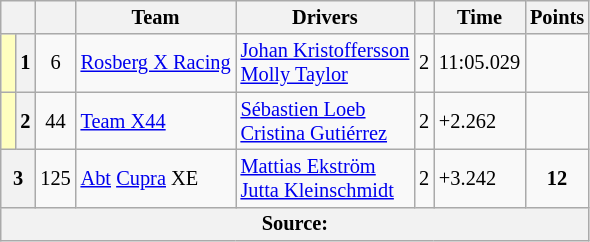<table class="wikitable" style="font-size: 85%">
<tr>
<th scope="col" colspan="2"></th>
<th scope="col"></th>
<th scope="col">Team</th>
<th scope="col">Drivers</th>
<th scope="col"></th>
<th scope="col">Time</th>
<th scope="col">Points</th>
</tr>
<tr>
<td style="background-color:#FFFFBF"> </td>
<th scope=row>1</th>
<td align=center>6</td>
<td> <a href='#'>Rosberg X Racing</a></td>
<td> <a href='#'>Johan Kristoffersson</a><br> <a href='#'>Molly Taylor</a></td>
<td>2</td>
<td>11:05.029</td>
<td></td>
</tr>
<tr>
<td style="background-color:#FFFFBF"> </td>
<th scope=row>2</th>
<td align=center>44</td>
<td> <a href='#'>Team X44</a></td>
<td> <a href='#'>Sébastien Loeb</a><br> <a href='#'>Cristina Gutiérrez</a></td>
<td>2</td>
<td>+2.262</td>
<td></td>
</tr>
<tr>
<th scope=row colspan=2>3</th>
<td align=center>125</td>
<td> <a href='#'>Abt</a> <a href='#'>Cupra</a> XE</td>
<td> <a href='#'>Mattias Ekström</a><br> <a href='#'>Jutta Kleinschmidt</a></td>
<td>2</td>
<td>+3.242</td>
<td align=center><strong>12</strong></td>
</tr>
<tr>
<th colspan="8">Source:</th>
</tr>
</table>
